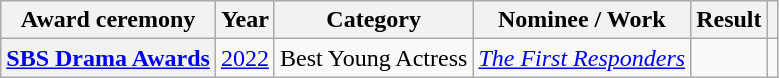<table class="wikitable plainrowheaders sortable">
<tr>
<th scope="col">Award ceremony</th>
<th scope="col">Year</th>
<th scope="col">Category</th>
<th scope="col">Nominee / Work</th>
<th scope="col">Result</th>
<th scope="col" class="unsortable"></th>
</tr>
<tr>
<th scope="row"  rowspan="1"><a href='#'>SBS Drama Awards</a></th>
<td><a href='#'>2022</a></td>
<td>Best Young Actress</td>
<td><em><a href='#'>The First Responders</a></em></td>
<td></td>
<td></td>
</tr>
</table>
